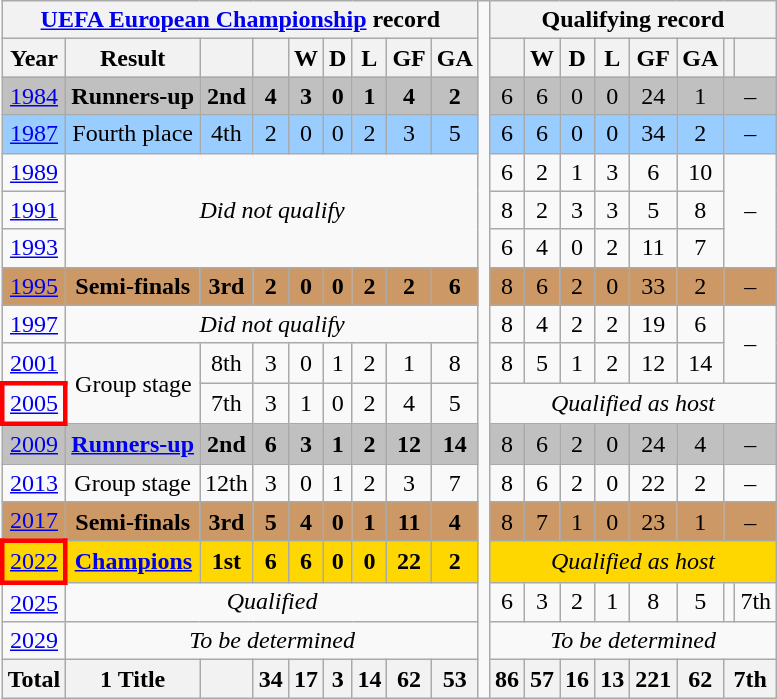<table class="wikitable" style="text-align:center;">
<tr>
<th colspan=9><a href='#'>UEFA European Championship</a> record</th>
<td rowspan=18></td>
<th colspan=8>Qualifying record</th>
</tr>
<tr>
<th>Year</th>
<th>Result</th>
<th></th>
<th></th>
<th>W</th>
<th>D</th>
<th>L</th>
<th>GF</th>
<th>GA<br></th>
<th></th>
<th>W</th>
<th>D</th>
<th>L</th>
<th>GF</th>
<th>GA</th>
<th></th>
<th></th>
</tr>
<tr bgcolor=silver>
<td> <a href='#'>1984</a></td>
<td><strong>Runners-up</strong></td>
<td><strong>2nd</strong></td>
<td><strong>4</strong></td>
<td><strong>3</strong></td>
<td><strong>0</strong></td>
<td><strong>1</strong></td>
<td><strong>4</strong></td>
<td><strong>2</strong></td>
<td>6</td>
<td>6</td>
<td>0</td>
<td>0</td>
<td>24</td>
<td>1</td>
<td colspan=2>–</td>
</tr>
<tr style="background:#9acdff">
<td> <a href='#'>1987</a></td>
<td>Fourth place</td>
<td>4th</td>
<td>2</td>
<td>0</td>
<td>0</td>
<td>2</td>
<td>3</td>
<td>5</td>
<td>6</td>
<td>6</td>
<td>0</td>
<td>0</td>
<td>34</td>
<td>2</td>
<td colspan=2>–</td>
</tr>
<tr>
<td> <a href='#'>1989</a></td>
<td colspan=8 rowspan=3><em>Did not qualify</em></td>
<td>6</td>
<td>2</td>
<td>1</td>
<td>3</td>
<td>6</td>
<td>10</td>
<td colspan=2 rowspan=3>–</td>
</tr>
<tr>
<td> <a href='#'>1991</a></td>
<td>8</td>
<td>2</td>
<td>3</td>
<td>3</td>
<td>5</td>
<td>8</td>
</tr>
<tr>
<td> <a href='#'>1993</a></td>
<td>6</td>
<td>4</td>
<td>0</td>
<td>2</td>
<td>11</td>
<td>7</td>
</tr>
<tr style="background:#cc9966">
<td> <a href='#'>1995</a></td>
<td><strong>Semi-finals</strong></td>
<td><strong>3rd</strong></td>
<td><strong>2</strong></td>
<td><strong>0</strong></td>
<td><strong>0</strong></td>
<td><strong>2</strong></td>
<td><strong>2</strong></td>
<td><strong>6</strong></td>
<td>8</td>
<td>6</td>
<td>2</td>
<td>0</td>
<td>33</td>
<td>2</td>
<td colspan=2>–</td>
</tr>
<tr>
<td> <a href='#'>1997</a></td>
<td colspan=8><em>Did not qualify</em></td>
<td>8</td>
<td>4</td>
<td>2</td>
<td>2</td>
<td>19</td>
<td>6</td>
<td colspan=2 rowspan=2>–</td>
</tr>
<tr>
<td> <a href='#'>2001</a></td>
<td rowspan=2>Group stage</td>
<td>8th</td>
<td>3</td>
<td>0</td>
<td>1</td>
<td>2</td>
<td>1</td>
<td>8</td>
<td>8</td>
<td>5</td>
<td>1</td>
<td>2</td>
<td>12</td>
<td>14</td>
</tr>
<tr>
<td style="border: 3px solid red"> <a href='#'>2005</a></td>
<td>7th</td>
<td>3</td>
<td>1</td>
<td>0</td>
<td>2</td>
<td>4</td>
<td>5</td>
<td colspan=8><em>Qualified as host</em></td>
</tr>
<tr bgcolor=silver>
<td> <a href='#'>2009</a></td>
<td><strong><a href='#'>Runners-up</a></strong></td>
<td><strong>2nd</strong></td>
<td><strong>6</strong></td>
<td><strong>3</strong></td>
<td><strong>1</strong></td>
<td><strong>2</strong></td>
<td><strong>12</strong></td>
<td><strong>14</strong></td>
<td>8</td>
<td>6</td>
<td>2</td>
<td>0</td>
<td>24</td>
<td>4</td>
<td colspan=2>–</td>
</tr>
<tr>
<td> <a href='#'>2013</a></td>
<td>Group stage</td>
<td>12th</td>
<td>3</td>
<td>0</td>
<td>1</td>
<td>2</td>
<td>3</td>
<td>7</td>
<td>8</td>
<td>6</td>
<td>2</td>
<td>0</td>
<td>22</td>
<td>2</td>
<td colspan=2>–</td>
</tr>
<tr style="background:#cc9966">
<td> <a href='#'>2017</a></td>
<td><strong>Semi-finals</strong></td>
<td><strong>3rd</strong></td>
<td><strong>5</strong></td>
<td><strong>4</strong></td>
<td><strong>0</strong></td>
<td><strong>1</strong></td>
<td><strong>11</strong></td>
<td><strong>4</strong></td>
<td>8</td>
<td>7</td>
<td>1</td>
<td>0</td>
<td>23</td>
<td>1</td>
<td colspan=2>–</td>
</tr>
<tr bgcolor=gold>
<td style="border: 3px solid red"> <a href='#'>2022</a></td>
<td><strong><a href='#'>Champions</a></strong></td>
<td><strong>1st</strong></td>
<td><strong>6</strong></td>
<td><strong>6</strong></td>
<td><strong>0</strong></td>
<td><strong>0</strong></td>
<td><strong>22</strong></td>
<td><strong>2</strong></td>
<td colspan=8><em>Qualified as host</em></td>
</tr>
<tr>
<td> <a href='#'>2025</a></td>
<td colspan=8><em> Qualified </em></td>
<td>6</td>
<td>3</td>
<td>2</td>
<td>1</td>
<td>8</td>
<td>5</td>
<td></td>
<td>7th</td>
</tr>
<tr>
<td><a href='#'>2029</a></td>
<td colspan=8><em> To be determined </em></td>
<td colspan=8><em> To be determined </em></td>
</tr>
<tr>
<th>Total</th>
<th>1 Title</th>
<th></th>
<th>34</th>
<th>17</th>
<th>3</th>
<th>14</th>
<th>62</th>
<th>53<br></th>
<th>86</th>
<th>57</th>
<th>16</th>
<th>13</th>
<th>221</th>
<th>62</th>
<th colspan=2>7th</th>
</tr>
</table>
